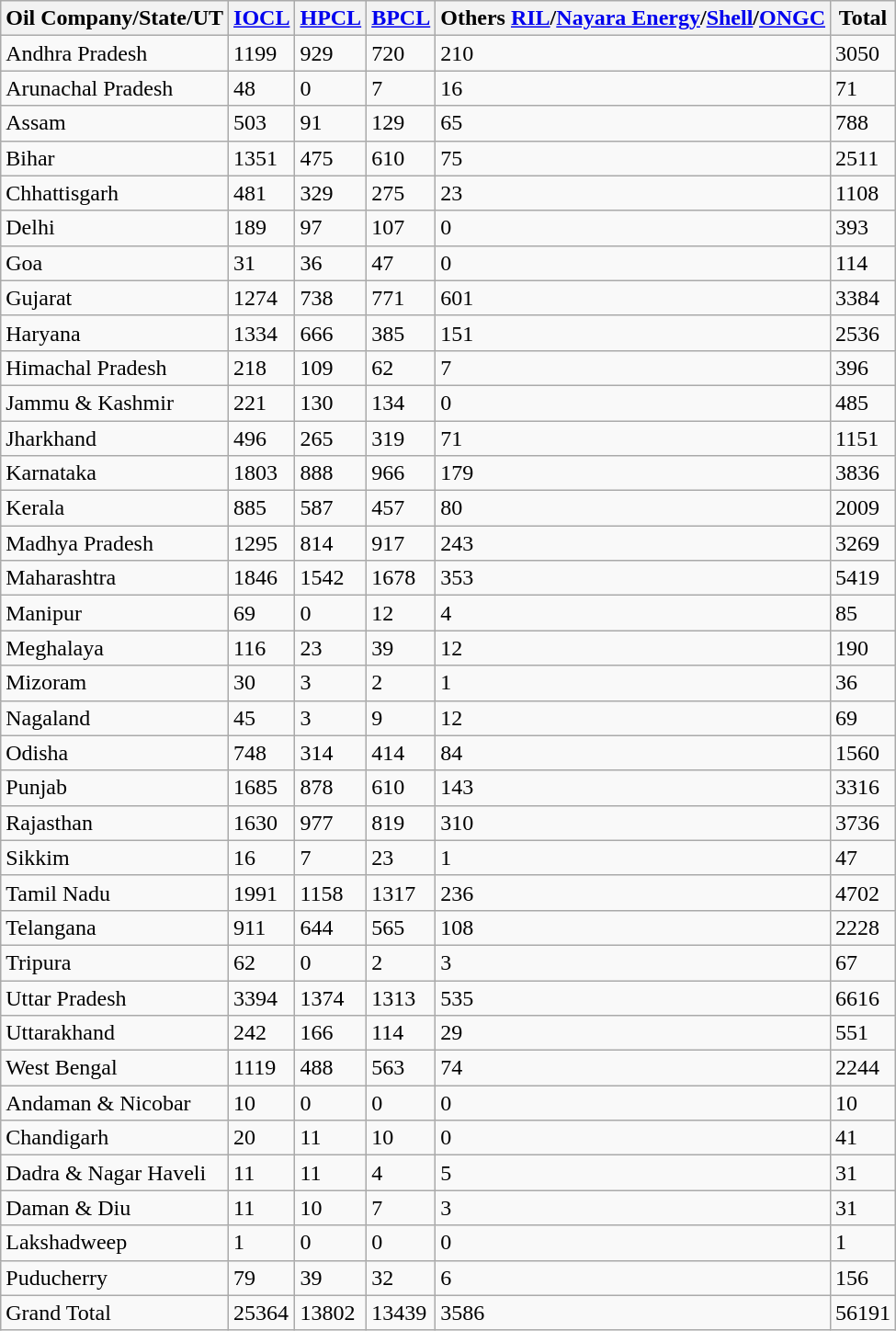<table class="wikitable sortable">
<tr>
<th>Oil Company/State/UT</th>
<th><a href='#'>IOCL</a></th>
<th><a href='#'>HPCL</a></th>
<th><a href='#'>BPCL</a></th>
<th>Others <a href='#'>RIL</a>/<a href='#'>Nayara Energy</a>/<a href='#'>Shell</a>/<a href='#'>ONGC</a></th>
<th>Total</th>
</tr>
<tr>
<td>Andhra Pradesh</td>
<td>1199</td>
<td>929</td>
<td>720</td>
<td>210</td>
<td>3050</td>
</tr>
<tr>
<td>Arunachal Pradesh</td>
<td>48</td>
<td>0</td>
<td>7</td>
<td>16</td>
<td>71</td>
</tr>
<tr>
<td>Assam</td>
<td>503</td>
<td>91</td>
<td>129</td>
<td>65</td>
<td>788</td>
</tr>
<tr>
<td>Bihar</td>
<td>1351</td>
<td>475</td>
<td>610</td>
<td>75</td>
<td>2511</td>
</tr>
<tr>
<td>Chhattisgarh</td>
<td>481</td>
<td>329</td>
<td>275</td>
<td>23</td>
<td>1108</td>
</tr>
<tr>
<td>Delhi</td>
<td>189</td>
<td>97</td>
<td>107</td>
<td>0</td>
<td>393</td>
</tr>
<tr>
<td>Goa</td>
<td>31</td>
<td>36</td>
<td>47</td>
<td>0</td>
<td>114</td>
</tr>
<tr>
<td>Gujarat</td>
<td>1274</td>
<td>738</td>
<td>771</td>
<td>601</td>
<td>3384</td>
</tr>
<tr>
<td>Haryana</td>
<td>1334</td>
<td>666</td>
<td>385</td>
<td>151</td>
<td>2536</td>
</tr>
<tr>
<td>Himachal Pradesh</td>
<td>218</td>
<td>109</td>
<td>62</td>
<td>7</td>
<td>396</td>
</tr>
<tr>
<td>Jammu & Kashmir</td>
<td>221</td>
<td>130</td>
<td>134</td>
<td>0</td>
<td>485</td>
</tr>
<tr>
<td>Jharkhand</td>
<td>496</td>
<td>265</td>
<td>319</td>
<td>71</td>
<td>1151</td>
</tr>
<tr>
<td>Karnataka</td>
<td>1803</td>
<td>888</td>
<td>966</td>
<td>179</td>
<td>3836</td>
</tr>
<tr>
<td>Kerala</td>
<td>885</td>
<td>587</td>
<td>457</td>
<td>80</td>
<td>2009</td>
</tr>
<tr>
<td>Madhya Pradesh</td>
<td>1295</td>
<td>814</td>
<td>917</td>
<td>243</td>
<td>3269</td>
</tr>
<tr>
<td>Maharashtra</td>
<td>1846</td>
<td>1542</td>
<td>1678</td>
<td>353</td>
<td>5419</td>
</tr>
<tr>
<td>Manipur</td>
<td>69</td>
<td>0</td>
<td>12</td>
<td>4</td>
<td>85</td>
</tr>
<tr>
<td>Meghalaya</td>
<td>116</td>
<td>23</td>
<td>39</td>
<td>12</td>
<td>190</td>
</tr>
<tr>
<td>Mizoram</td>
<td>30</td>
<td>3</td>
<td>2</td>
<td>1</td>
<td>36</td>
</tr>
<tr>
<td>Nagaland</td>
<td>45</td>
<td>3</td>
<td>9</td>
<td>12</td>
<td>69</td>
</tr>
<tr>
<td>Odisha</td>
<td>748</td>
<td>314</td>
<td>414</td>
<td>84</td>
<td>1560</td>
</tr>
<tr>
<td>Punjab</td>
<td>1685</td>
<td>878</td>
<td>610</td>
<td>143</td>
<td>3316</td>
</tr>
<tr>
<td>Rajasthan</td>
<td>1630</td>
<td>977</td>
<td>819</td>
<td>310</td>
<td>3736</td>
</tr>
<tr>
<td>Sikkim</td>
<td>16</td>
<td>7</td>
<td>23</td>
<td>1</td>
<td>47</td>
</tr>
<tr>
<td>Tamil Nadu</td>
<td>1991</td>
<td>1158</td>
<td>1317</td>
<td>236</td>
<td>4702</td>
</tr>
<tr>
<td>Telangana</td>
<td>911</td>
<td>644</td>
<td>565</td>
<td>108</td>
<td>2228</td>
</tr>
<tr>
<td>Tripura</td>
<td>62</td>
<td>0</td>
<td>2</td>
<td>3</td>
<td>67</td>
</tr>
<tr>
<td>Uttar Pradesh</td>
<td>3394</td>
<td>1374</td>
<td>1313</td>
<td>535</td>
<td>6616</td>
</tr>
<tr>
<td>Uttarakhand</td>
<td>242</td>
<td>166</td>
<td>114</td>
<td>29</td>
<td>551</td>
</tr>
<tr>
<td>West Bengal</td>
<td>1119</td>
<td>488</td>
<td>563</td>
<td>74</td>
<td>2244</td>
</tr>
<tr>
<td>Andaman & Nicobar</td>
<td>10</td>
<td>0</td>
<td>0</td>
<td>0</td>
<td>10</td>
</tr>
<tr>
<td>Chandigarh</td>
<td>20</td>
<td>11</td>
<td>10</td>
<td>0</td>
<td>41</td>
</tr>
<tr>
<td>Dadra & Nagar Haveli</td>
<td>11</td>
<td>11</td>
<td>4</td>
<td>5</td>
<td>31</td>
</tr>
<tr>
<td>Daman & Diu</td>
<td>11</td>
<td>10</td>
<td>7</td>
<td>3</td>
<td>31</td>
</tr>
<tr>
<td>Lakshadweep</td>
<td>1</td>
<td>0</td>
<td>0</td>
<td>0</td>
<td>1</td>
</tr>
<tr>
<td>Puducherry</td>
<td>79</td>
<td>39</td>
<td>32</td>
<td>6</td>
<td>156</td>
</tr>
<tr>
<td>Grand Total</td>
<td>25364</td>
<td>13802</td>
<td>13439</td>
<td>3586</td>
<td>56191</td>
</tr>
</table>
